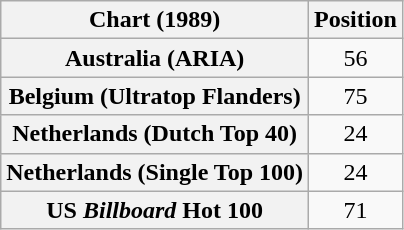<table class="wikitable sortable plainrowheaders" style="text-align:center">
<tr>
<th>Chart (1989)</th>
<th>Position</th>
</tr>
<tr>
<th scope="row">Australia (ARIA)</th>
<td>56</td>
</tr>
<tr>
<th scope="row">Belgium (Ultratop Flanders)</th>
<td>75</td>
</tr>
<tr>
<th scope="row">Netherlands (Dutch Top 40)</th>
<td>24</td>
</tr>
<tr>
<th scope="row">Netherlands (Single Top 100)</th>
<td>24</td>
</tr>
<tr>
<th scope="row">US <em>Billboard</em> Hot 100</th>
<td>71</td>
</tr>
</table>
